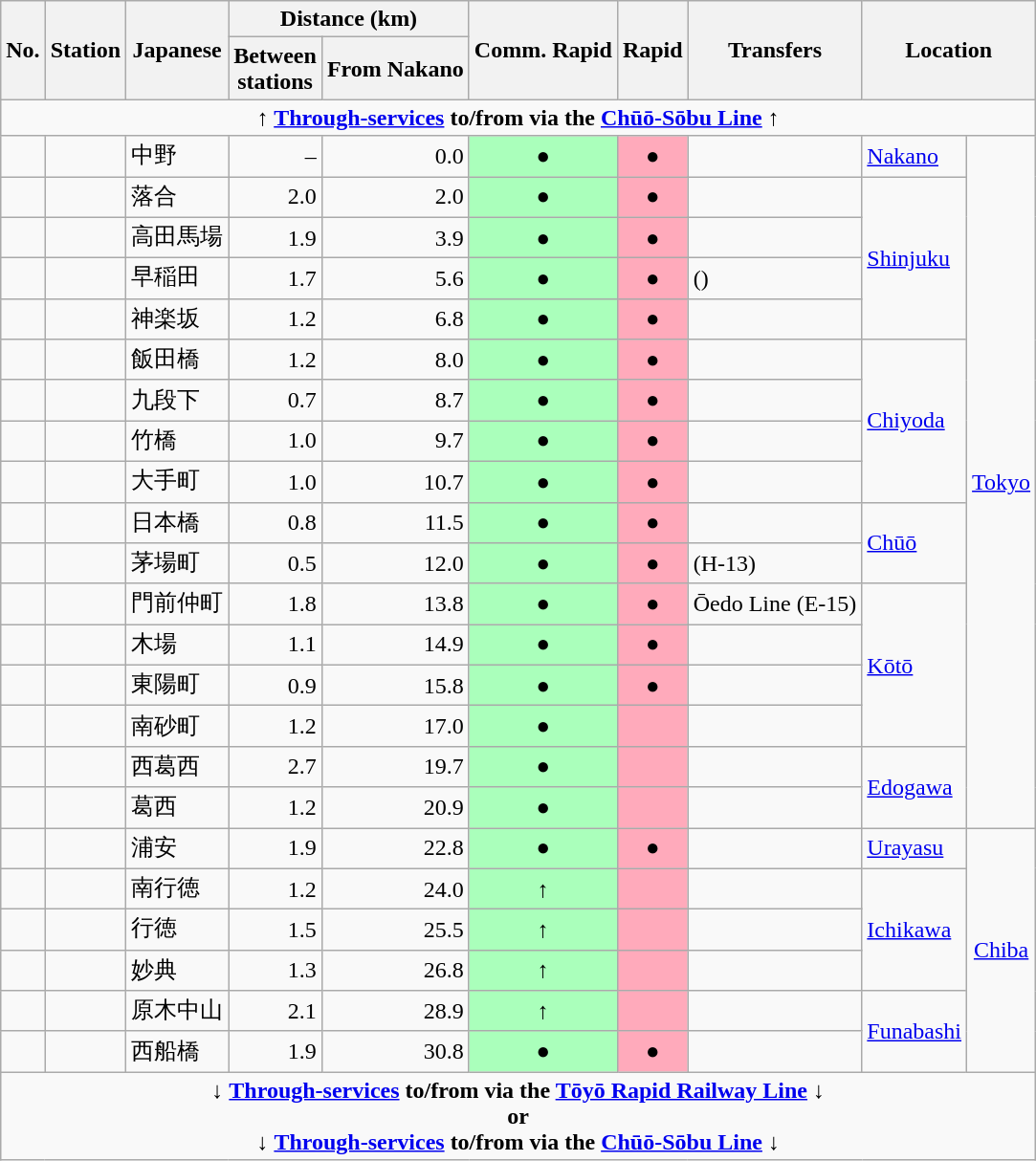<table class="wikitable" rules="all">
<tr>
<th rowspan="2">No.</th>
<th rowspan="2">Station</th>
<th rowspan="2">Japanese</th>
<th colspan="2">Distance (km)</th>
<th rowspan="2">Comm. Rapid</th>
<th rowspan="2">Rapid</th>
<th rowspan="2">Transfers</th>
<th rowspan="2" colspan="2">Location</th>
</tr>
<tr>
<th>Between<br>stations</th>
<th>From Nakano</th>
</tr>
<tr>
<td colspan="10" align="center"><strong>↑ <a href='#'>Through-services</a> to/from  via the  <a href='#'>Chūō-Sōbu Line</a>  ↑</strong></td>
</tr>
<tr>
<td></td>
<td></td>
<td>中野</td>
<td style="text-align:right;">–</td>
<td style="text-align:right;">0.0</td>
<td style="background-color:#afb; text-align:center;">●</td>
<td style="background-color:#fab; text-align:center;">●</td>
<td></td>
<td><a href='#'>Nakano</a></td>
<td rowspan="17" style="text-align:center; width:1em; line-height:3;"><a href='#'>Tokyo</a></td>
</tr>
<tr>
<td></td>
<td></td>
<td>落合</td>
<td style="text-align:right;">2.0</td>
<td style="text-align:right;">2.0</td>
<td style="background-color:#afb; text-align:center;">●</td>
<td style="background-color:#fab; text-align:center;">●</td>
<td> </td>
<td rowspan="4"><a href='#'>Shinjuku</a></td>
</tr>
<tr>
<td></td>
<td></td>
<td>高田馬場</td>
<td style="text-align:right;">1.9</td>
<td style="text-align:right;">3.9</td>
<td style="background-color:#afb; text-align:center;">●</td>
<td style="background-color:#fab; text-align:center;">●</td>
<td></td>
</tr>
<tr>
<td></td>
<td></td>
<td>早稲田</td>
<td style="text-align:right;">1.7</td>
<td style="text-align:right;">5.6</td>
<td style="background-color:#afb; text-align:center;">●</td>
<td style="background-color:#fab; text-align:center;">●</td>
<td> ()</td>
</tr>
<tr>
<td></td>
<td></td>
<td>神楽坂</td>
<td style="text-align:right;">1.2</td>
<td style="text-align:right;">6.8</td>
<td style="background-color:#afb; text-align:center;">●</td>
<td style="background-color:#fab; text-align:center;">●</td>
<td> </td>
</tr>
<tr>
<td></td>
<td></td>
<td>飯田橋</td>
<td style="text-align:right;">1.2</td>
<td style="text-align:right;">8.0</td>
<td style="background-color:#afb; text-align:center;">●</td>
<td style="background-color:#fab; text-align:center;">●</td>
<td></td>
<td rowspan="4"><a href='#'>Chiyoda</a></td>
</tr>
<tr>
<td></td>
<td></td>
<td>九段下</td>
<td style="text-align:right;">0.7</td>
<td style="text-align:right;">8.7</td>
<td style="background-color:#afb; text-align:center;">●</td>
<td style="background-color:#fab; text-align:center;">●</td>
<td></td>
</tr>
<tr>
<td></td>
<td></td>
<td>竹橋</td>
<td style="text-align:right;">1.0</td>
<td style="text-align:right;">9.7</td>
<td style="background-color:#afb; text-align:center;">●</td>
<td style="background-color:#fab; text-align:center;">●</td>
<td> </td>
</tr>
<tr>
<td></td>
<td></td>
<td>大手町</td>
<td style="text-align:right;">1.0</td>
<td style="text-align:right;">10.7</td>
<td style="background-color:#afb; text-align:center;">●</td>
<td style="background-color:#fab; text-align:center;">●</td>
<td></td>
</tr>
<tr>
<td></td>
<td></td>
<td>日本橋</td>
<td style="text-align:right;">0.8</td>
<td style="text-align:right;">11.5</td>
<td style="background-color:#afb; text-align:center;">●</td>
<td style="background-color:#fab; text-align:center;">●</td>
<td></td>
<td rowspan="2"><a href='#'>Chūō</a></td>
</tr>
<tr>
<td></td>
<td></td>
<td>茅場町</td>
<td style="text-align:right;">0.5</td>
<td style="text-align:right;">12.0</td>
<td style="background-color:#afb; text-align:center;">●</td>
<td style="background-color:#fab; text-align:center;">●</td>
<td>  (H-13)</td>
</tr>
<tr>
<td></td>
<td></td>
<td>門前仲町</td>
<td style="text-align:right;">1.8</td>
<td style="text-align:right;">13.8</td>
<td style="background-color:#afb; text-align:center;">●</td>
<td style="background-color:#fab; text-align:center;">●</td>
<td> Ōedo Line (E-15)</td>
<td rowspan="4"><a href='#'>Kōtō</a></td>
</tr>
<tr>
<td></td>
<td></td>
<td>木場</td>
<td style="text-align:right;">1.1</td>
<td style="text-align:right;">14.9</td>
<td style="background-color:#afb; text-align:center;">●</td>
<td style="background-color:#fab; text-align:center;">●</td>
<td> </td>
</tr>
<tr>
<td></td>
<td></td>
<td>東陽町</td>
<td style="text-align:right;">0.9</td>
<td style="text-align:right;">15.8</td>
<td style="background-color:#afb; text-align:center;">●</td>
<td style="background-color:#fab; text-align:center;">●</td>
<td> </td>
</tr>
<tr>
<td></td>
<td></td>
<td>南砂町</td>
<td style="text-align:right;">1.2</td>
<td style="text-align:right;">17.0</td>
<td style="background-color:#afb; text-align:center;">●</td>
<td style="background-color:#fab; text-align:center;"></td>
<td> </td>
</tr>
<tr>
<td></td>
<td></td>
<td>西葛西</td>
<td style="text-align:right;">2.7</td>
<td style="text-align:right;">19.7</td>
<td style="background-color:#afb; text-align:center;">●</td>
<td style="background-color:#fab; text-align:center;"></td>
<td> </td>
<td rowspan="2"><a href='#'>Edogawa</a></td>
</tr>
<tr>
<td></td>
<td></td>
<td>葛西</td>
<td style="text-align:right;">1.2</td>
<td style="text-align:right;">20.9</td>
<td style="background-color:#afb; text-align:center;">●</td>
<td style="background-color:#fab; text-align:center;"></td>
<td> </td>
</tr>
<tr>
<td></td>
<td></td>
<td>浦安</td>
<td style="text-align:right;">1.9</td>
<td style="text-align:right;">22.8</td>
<td style="background-color:#afb; text-align:center;">●</td>
<td style="background-color:#fab; text-align:center;">●</td>
<td> </td>
<td><a href='#'>Urayasu</a></td>
<td style="text-align:center; width:1em;" rowspan="6"><a href='#'>Chiba</a></td>
</tr>
<tr>
<td></td>
<td></td>
<td>南行徳</td>
<td style="text-align:right;">1.2</td>
<td style="text-align:right;">24.0</td>
<td style="background-color:#afb; text-align:center;">↑</td>
<td style="background-color:#fab; text-align:center;"></td>
<td> </td>
<td rowspan="3"><a href='#'>Ichikawa</a></td>
</tr>
<tr>
<td></td>
<td></td>
<td>行徳</td>
<td style="text-align:right;">1.5</td>
<td style="text-align:right;">25.5</td>
<td style="background-color:#afb; text-align:center;">↑</td>
<td style="background-color:#fab; text-align:center;"></td>
<td> </td>
</tr>
<tr>
<td></td>
<td></td>
<td>妙典</td>
<td style="text-align:right;">1.3</td>
<td style="text-align:right;">26.8</td>
<td style="background-color:#afb; text-align:center;">↑</td>
<td style="background-color:#fab; text-align:center;"></td>
<td> </td>
</tr>
<tr>
<td></td>
<td></td>
<td>原木中山</td>
<td style="text-align:right;">2.1</td>
<td style="text-align:right;">28.9</td>
<td style="background-color:#afb; text-align:center;">↑</td>
<td style="background-color:#fab; text-align:center;"></td>
<td> </td>
<td rowspan="2"><a href='#'>Funabashi</a></td>
</tr>
<tr>
<td></td>
<td></td>
<td>西船橋</td>
<td style="text-align:right;">1.9</td>
<td style="text-align:right;">30.8</td>
<td style="background-color:#afb; text-align:center;">●</td>
<td style="background-color:#fab; text-align:center;">●</td>
<td></td>
</tr>
<tr>
<td colspan="10" align="center">↓ <strong><a href='#'>Through-services</a> to/from  </strong> <strong>via the  <a href='#'>Tōyō Rapid Railway Line</a> ↓</strong><br><strong>or</strong><br>↓ <strong><a href='#'>Through-services</a> to/from  </strong> <strong>via the</strong>  <strong><a href='#'>Chūō-Sōbu Line</a></strong> <strong>↓</strong></td>
</tr>
</table>
